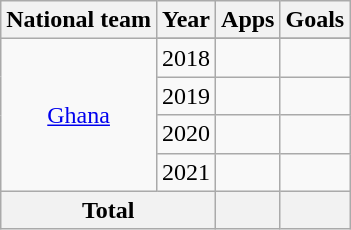<table class="wikitable" style="text-align:center">
<tr>
<th>National team</th>
<th>Year</th>
<th>Apps</th>
<th>Goals</th>
</tr>
<tr>
<td rowspan="5"><a href='#'>Ghana</a></td>
</tr>
<tr>
<td>2018</td>
<td></td>
<td></td>
</tr>
<tr>
<td>2019</td>
<td></td>
<td></td>
</tr>
<tr>
<td>2020</td>
<td></td>
<td></td>
</tr>
<tr>
<td>2021</td>
<td></td>
<td></td>
</tr>
<tr>
<th colspan="2">Total</th>
<th></th>
<th></th>
</tr>
</table>
